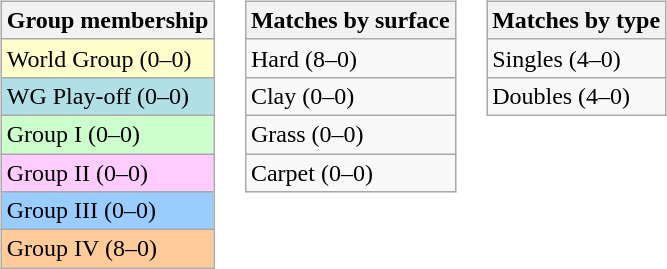<table>
<tr valign=top>
<td><br><table class=wikitable>
<tr>
<th>Group membership</th>
</tr>
<tr bgcolor=#FFFFCC>
<td>World Group (0–0)</td>
</tr>
<tr style="background:#B0E0E6;">
<td>WG Play-off (0–0)</td>
</tr>
<tr bgcolor=#CCFFCC>
<td>Group I (0–0)</td>
</tr>
<tr bgcolor=#FFCCFF>
<td>Group II (0–0)</td>
</tr>
<tr bgcolor=#99CCFF>
<td>Group III (0–0)</td>
</tr>
<tr bgcolor=#FFCC99>
<td>Group IV (8–0)</td>
</tr>
</table>
</td>
<td><br><table class=wikitable>
<tr>
<th>Matches by surface</th>
</tr>
<tr>
<td>Hard (8–0)</td>
</tr>
<tr>
<td>Clay (0–0)</td>
</tr>
<tr>
<td>Grass (0–0)</td>
</tr>
<tr>
<td>Carpet (0–0)</td>
</tr>
</table>
</td>
<td><br><table class=wikitable>
<tr>
<th>Matches by type</th>
</tr>
<tr>
<td>Singles (4–0)</td>
</tr>
<tr>
<td>Doubles (4–0)</td>
</tr>
</table>
</td>
</tr>
</table>
